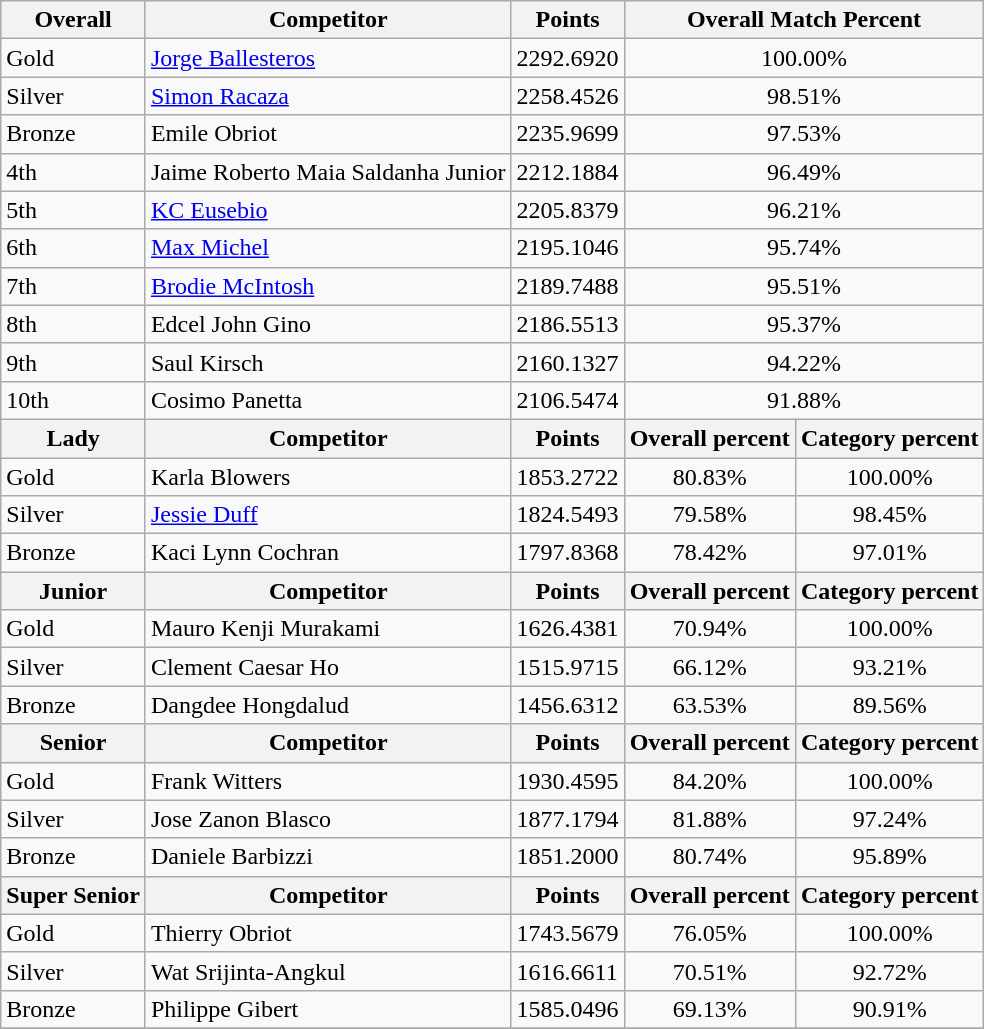<table class="wikitable sortable" style="text-align: left;">
<tr>
<th>Overall</th>
<th>Competitor</th>
<th>Points</th>
<th colspan="2">Overall Match Percent</th>
</tr>
<tr>
<td> Gold</td>
<td> <a href='#'>Jorge Ballesteros</a></td>
<td>2292.6920</td>
<td colspan="2" style="text-align: center;">100.00%</td>
</tr>
<tr>
<td> Silver</td>
<td> <a href='#'>Simon Racaza</a></td>
<td>2258.4526</td>
<td colspan="2" style="text-align: center;">98.51%</td>
</tr>
<tr>
<td> Bronze</td>
<td> Emile Obriot</td>
<td>2235.9699</td>
<td colspan="2" style="text-align: center;">97.53%</td>
</tr>
<tr>
<td>4th</td>
<td> Jaime Roberto Maia Saldanha Junior</td>
<td>2212.1884</td>
<td colspan="2" style="text-align: center;">96.49%</td>
</tr>
<tr>
<td>5th</td>
<td> <a href='#'>KC Eusebio</a></td>
<td>2205.8379</td>
<td colspan="2" style="text-align: center;">96.21%</td>
</tr>
<tr>
<td>6th</td>
<td> <a href='#'>Max Michel</a></td>
<td>2195.1046</td>
<td colspan="2" style="text-align: center;">95.74%</td>
</tr>
<tr>
<td>7th</td>
<td> <a href='#'>Brodie McIntosh</a></td>
<td>2189.7488</td>
<td colspan="2" style="text-align: center;">95.51%</td>
</tr>
<tr>
<td>8th</td>
<td> Edcel John Gino</td>
<td>2186.5513</td>
<td colspan="2" style="text-align: center;">95.37%</td>
</tr>
<tr>
<td>9th</td>
<td> Saul Kirsch</td>
<td>2160.1327</td>
<td colspan="2" style="text-align: center;">94.22%</td>
</tr>
<tr>
<td>10th</td>
<td> Cosimo Panetta</td>
<td>2106.5474</td>
<td colspan="2" style="text-align: center;">91.88%</td>
</tr>
<tr>
<th>Lady</th>
<th>Competitor</th>
<th>Points</th>
<th>Overall percent</th>
<th>Category percent</th>
</tr>
<tr>
<td> Gold</td>
<td> Karla Blowers</td>
<td>1853.2722</td>
<td style="text-align: center;">80.83%</td>
<td style="text-align: center;">100.00%</td>
</tr>
<tr>
<td> Silver</td>
<td> <a href='#'>Jessie Duff</a></td>
<td>1824.5493</td>
<td style="text-align: center;">79.58%</td>
<td style="text-align: center;">98.45%</td>
</tr>
<tr>
<td> Bronze</td>
<td> Kaci Lynn Cochran</td>
<td>1797.8368</td>
<td style="text-align: center;">78.42%</td>
<td style="text-align: center;">97.01%</td>
</tr>
<tr>
<th>Junior</th>
<th>Competitor</th>
<th>Points</th>
<th>Overall percent</th>
<th>Category percent</th>
</tr>
<tr>
<td> Gold</td>
<td> Mauro Kenji Murakami</td>
<td>1626.4381</td>
<td style="text-align: center;">70.94%</td>
<td style="text-align: center;">100.00%</td>
</tr>
<tr>
<td> Silver</td>
<td> Clement Caesar Ho</td>
<td>1515.9715</td>
<td style="text-align: center;">66.12%</td>
<td style="text-align: center;">93.21%</td>
</tr>
<tr>
<td> Bronze</td>
<td> Dangdee Hongdalud</td>
<td>1456.6312</td>
<td style="text-align: center;">63.53%</td>
<td style="text-align: center;">89.56%</td>
</tr>
<tr>
<th>Senior</th>
<th>Competitor</th>
<th>Points</th>
<th>Overall percent</th>
<th>Category percent</th>
</tr>
<tr>
<td> Gold</td>
<td> Frank Witters</td>
<td>1930.4595</td>
<td style="text-align: center;">84.20%</td>
<td style="text-align: center;">100.00%</td>
</tr>
<tr>
<td> Silver</td>
<td> Jose Zanon Blasco</td>
<td>1877.1794</td>
<td style="text-align: center;">81.88%</td>
<td style="text-align: center;">97.24%</td>
</tr>
<tr>
<td> Bronze</td>
<td> Daniele Barbizzi</td>
<td>1851.2000</td>
<td style="text-align: center;">80.74%</td>
<td style="text-align: center;">95.89%</td>
</tr>
<tr>
<th>Super Senior</th>
<th>Competitor</th>
<th>Points</th>
<th>Overall percent</th>
<th>Category percent</th>
</tr>
<tr>
<td> Gold</td>
<td> Thierry Obriot</td>
<td>1743.5679</td>
<td style="text-align: center;">76.05%</td>
<td style="text-align: center;">100.00%</td>
</tr>
<tr>
<td> Silver</td>
<td> Wat Srijinta-Angkul</td>
<td>1616.6611</td>
<td style="text-align: center;">70.51%</td>
<td style="text-align: center;">92.72%</td>
</tr>
<tr>
<td> Bronze</td>
<td> Philippe Gibert</td>
<td>1585.0496</td>
<td style="text-align: center;">69.13%</td>
<td style="text-align: center;">90.91%</td>
</tr>
<tr>
</tr>
</table>
